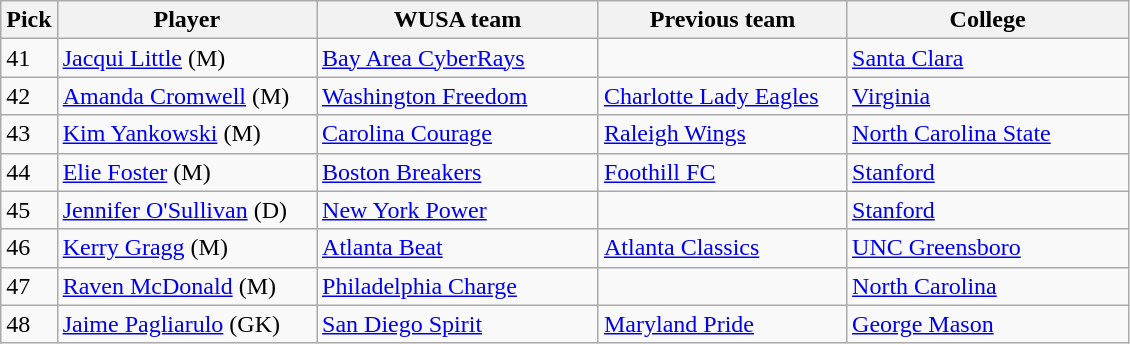<table class="wikitable">
<tr>
<th width="5%">Pick</th>
<th width="23%">Player</th>
<th width="25%">WUSA team</th>
<th width="22%">Previous team</th>
<th width="35%">College</th>
</tr>
<tr>
<td>41</td>
<td><a href='#'>Jacqui Little</a> (M)</td>
<td><a href='#'>Bay Area CyberRays</a></td>
<td></td>
<td><a href='#'>Santa Clara</a></td>
</tr>
<tr>
<td>42</td>
<td><a href='#'>Amanda Cromwell</a> (M)</td>
<td><a href='#'>Washington Freedom</a></td>
<td><a href='#'>Charlotte Lady Eagles</a></td>
<td><a href='#'>Virginia</a></td>
</tr>
<tr>
<td>43</td>
<td><a href='#'>Kim Yankowski</a> (M)</td>
<td><a href='#'>Carolina Courage</a></td>
<td><a href='#'>Raleigh Wings</a></td>
<td><a href='#'>North Carolina State</a></td>
</tr>
<tr>
<td>44</td>
<td><a href='#'>Elie Foster</a> (M)</td>
<td><a href='#'>Boston Breakers</a></td>
<td><a href='#'>Foothill FC</a></td>
<td><a href='#'>Stanford</a></td>
</tr>
<tr>
<td>45</td>
<td><a href='#'>Jennifer O'Sullivan</a> (D)</td>
<td><a href='#'>New York Power</a></td>
<td></td>
<td><a href='#'>Stanford</a></td>
</tr>
<tr>
<td>46</td>
<td><a href='#'>Kerry Gragg</a> (M)</td>
<td><a href='#'>Atlanta Beat</a></td>
<td><a href='#'>Atlanta Classics</a></td>
<td><a href='#'>UNC Greensboro</a></td>
</tr>
<tr>
<td>47</td>
<td><a href='#'>Raven McDonald</a> (M)</td>
<td><a href='#'>Philadelphia Charge</a></td>
<td></td>
<td><a href='#'>North Carolina</a></td>
</tr>
<tr>
<td>48</td>
<td><a href='#'>Jaime Pagliarulo</a> (GK)</td>
<td><a href='#'>San Diego Spirit</a></td>
<td><a href='#'>Maryland Pride</a></td>
<td><a href='#'>George Mason</a></td>
</tr>
</table>
